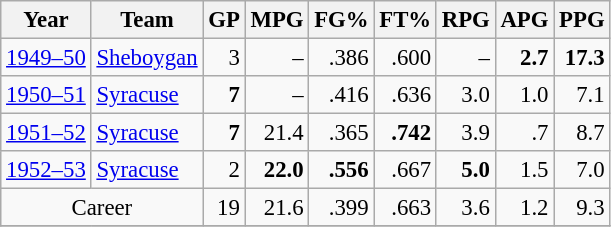<table class="wikitable sortable" style="font-size:95%; text-align:right;">
<tr>
<th>Year</th>
<th>Team</th>
<th>GP</th>
<th>MPG</th>
<th>FG%</th>
<th>FT%</th>
<th>RPG</th>
<th>APG</th>
<th>PPG</th>
</tr>
<tr>
<td style="text-align:left;"><a href='#'>1949–50</a></td>
<td style="text-align:left;"><a href='#'>Sheboygan</a></td>
<td>3</td>
<td>–</td>
<td>.386</td>
<td>.600</td>
<td>–</td>
<td><strong>2.7</strong></td>
<td><strong>17.3</strong></td>
</tr>
<tr>
<td style="text-align:left;"><a href='#'>1950–51</a></td>
<td style="text-align:left;"><a href='#'>Syracuse</a></td>
<td><strong>7</strong></td>
<td>–</td>
<td>.416</td>
<td>.636</td>
<td>3.0</td>
<td>1.0</td>
<td>7.1</td>
</tr>
<tr>
<td style="text-align:left;"><a href='#'>1951–52</a></td>
<td style="text-align:left;"><a href='#'>Syracuse</a></td>
<td><strong>7</strong></td>
<td>21.4</td>
<td>.365</td>
<td><strong>.742</strong></td>
<td>3.9</td>
<td>.7</td>
<td>8.7</td>
</tr>
<tr>
<td style="text-align:left;"><a href='#'>1952–53</a></td>
<td style="text-align:left;"><a href='#'>Syracuse</a></td>
<td>2</td>
<td><strong>22.0</strong></td>
<td><strong>.556</strong></td>
<td>.667</td>
<td><strong>5.0</strong></td>
<td>1.5</td>
<td>7.0</td>
</tr>
<tr>
<td style="text-align:center;" colspan="2">Career</td>
<td>19</td>
<td>21.6</td>
<td>.399</td>
<td>.663</td>
<td>3.6</td>
<td>1.2</td>
<td>9.3</td>
</tr>
<tr>
</tr>
</table>
